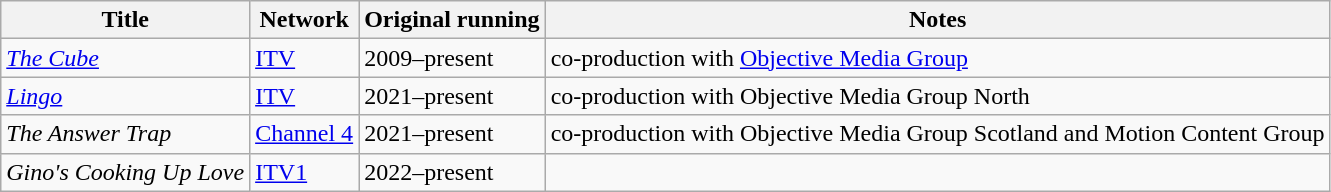<table class="wikitable sortable">
<tr>
<th>Title</th>
<th>Network</th>
<th>Original running</th>
<th>Notes</th>
</tr>
<tr>
<td><em><a href='#'>The Cube</a></em></td>
<td><a href='#'>ITV</a></td>
<td>2009–present</td>
<td>co-production with <a href='#'>Objective Media Group</a></td>
</tr>
<tr>
<td><em><a href='#'>Lingo</a></em></td>
<td><a href='#'>ITV</a></td>
<td>2021–present</td>
<td>co-production with Objective Media Group North</td>
</tr>
<tr>
<td><em>The Answer Trap</em></td>
<td><a href='#'>Channel 4</a></td>
<td>2021–present</td>
<td>co-production with Objective Media Group Scotland and Motion Content Group</td>
</tr>
<tr>
<td><em>Gino's Cooking Up Love</em></td>
<td><a href='#'>ITV1</a></td>
<td>2022–present</td>
<td></td>
</tr>
</table>
